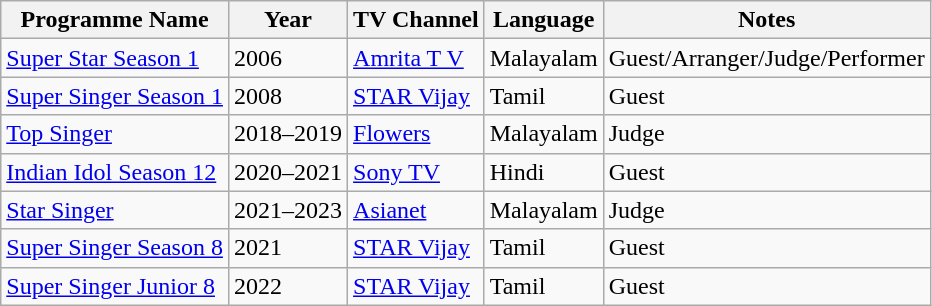<table class="wikitable">
<tr>
<th>Programme Name</th>
<th>Year</th>
<th>TV Channel</th>
<th>Language</th>
<th>Notes</th>
</tr>
<tr>
<td><a href='#'>Super Star Season 1</a></td>
<td>2006</td>
<td><a href='#'>Amrita T V</a></td>
<td>Malayalam</td>
<td>Guest/Arranger/Judge/Performer</td>
</tr>
<tr>
<td><a href='#'>Super Singer Season 1</a></td>
<td>2008</td>
<td><a href='#'>STAR Vijay</a></td>
<td>Tamil</td>
<td>Guest</td>
</tr>
<tr>
<td><a href='#'>Top Singer</a></td>
<td>2018–2019</td>
<td><a href='#'>Flowers</a></td>
<td>Malayalam</td>
<td>Judge</td>
</tr>
<tr>
<td><a href='#'>Indian Idol Season 12</a></td>
<td>2020–2021</td>
<td><a href='#'>Sony TV</a></td>
<td>Hindi</td>
<td>Guest</td>
</tr>
<tr>
<td><a href='#'>Star Singer</a></td>
<td>2021–2023</td>
<td><a href='#'>Asianet</a></td>
<td>Malayalam</td>
<td>Judge</td>
</tr>
<tr>
<td><a href='#'>Super Singer Season 8</a></td>
<td>2021</td>
<td><a href='#'>STAR Vijay</a></td>
<td>Tamil</td>
<td>Guest</td>
</tr>
<tr>
<td><a href='#'>Super Singer Junior 8</a></td>
<td>2022</td>
<td><a href='#'>STAR Vijay</a></td>
<td>Tamil</td>
<td>Guest</td>
</tr>
</table>
